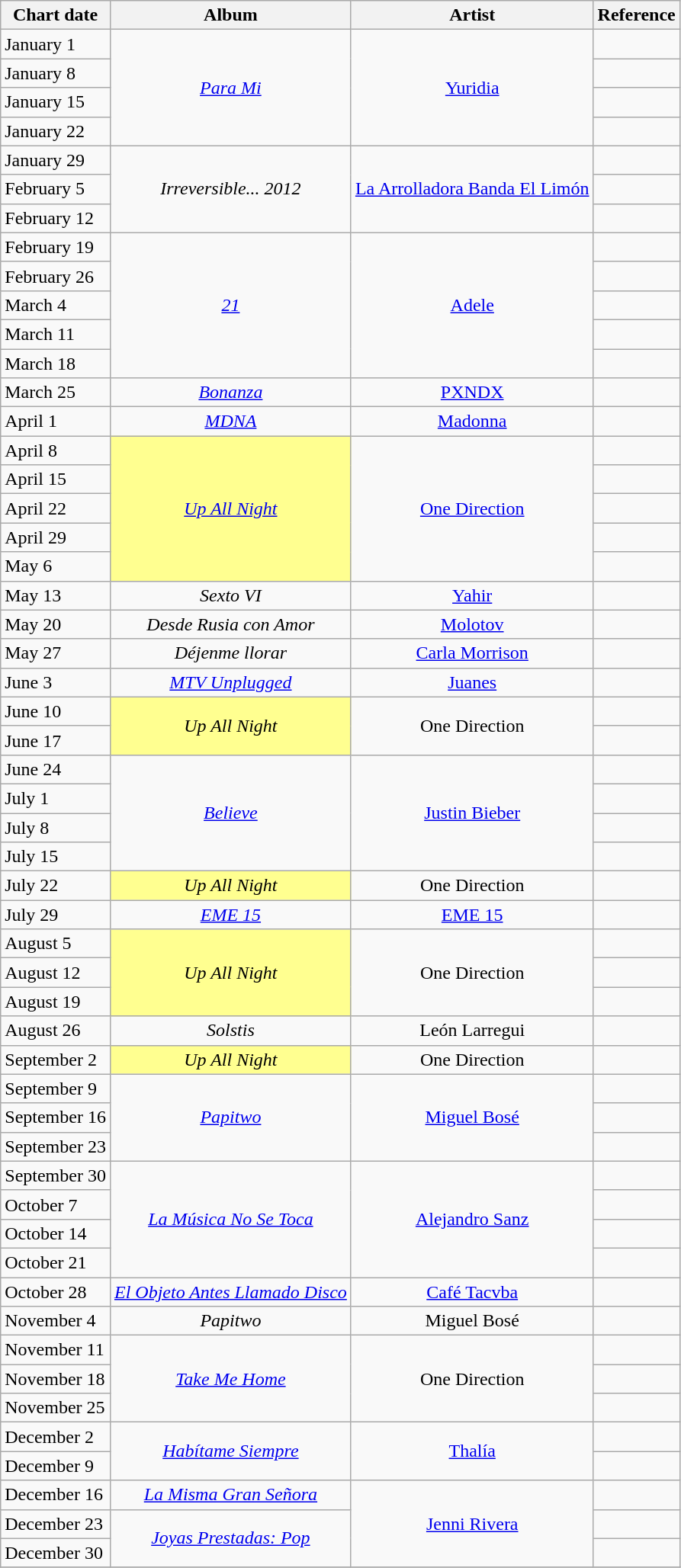<table class="wikitable">
<tr>
<th>Chart date</th>
<th>Album</th>
<th>Artist</th>
<th class="unsortable">Reference</th>
</tr>
<tr>
<td>January 1</td>
<td style="text-align: center;" rowspan="4"><em><a href='#'>Para Mi</a></em></td>
<td style="text-align: center;" rowspan="4"><a href='#'>Yuridia</a></td>
<td style="text-align: center;"></td>
</tr>
<tr>
<td>January 8</td>
<td style="text-align: center;"></td>
</tr>
<tr>
<td>January 15</td>
<td style="text-align: center;"></td>
</tr>
<tr>
<td>January 22</td>
<td style="text-align: center;"></td>
</tr>
<tr>
<td>January 29</td>
<td style="text-align: center;" rowspan="3"><em>Irreversible... 2012</em></td>
<td style="text-align: center;" rowspan="3"><a href='#'>La Arrolladora Banda El Limón</a></td>
<td style="text-align: center;"></td>
</tr>
<tr>
<td>February 5</td>
<td style="text-align: center;"></td>
</tr>
<tr>
<td>February 12</td>
<td style="text-align: center;"></td>
</tr>
<tr>
<td>February 19</td>
<td style="text-align: center;" rowspan="5"><em><a href='#'>21</a></em></td>
<td style="text-align: center;" rowspan="5"><a href='#'>Adele</a></td>
<td style="text-align: center;"></td>
</tr>
<tr>
<td>February 26</td>
<td style="text-align: center;"></td>
</tr>
<tr>
<td>March 4</td>
<td style="text-align: center;"></td>
</tr>
<tr>
<td>March 11</td>
<td style="text-align: center;"></td>
</tr>
<tr>
<td>March 18</td>
<td style="text-align: center;"></td>
</tr>
<tr>
<td>March 25</td>
<td style="text-align: center;"><em><a href='#'>Bonanza</a></em></td>
<td style="text-align: center;"><a href='#'>PXNDX</a></td>
<td style="text-align: center;"></td>
</tr>
<tr>
<td>April 1</td>
<td style="text-align: center;"><em><a href='#'>MDNA</a></em></td>
<td style="text-align: center;"><a href='#'>Madonna</a></td>
<td style="text-align: center;"></td>
</tr>
<tr>
<td>April 8</td>
<td bgcolor=#FFFF90 style="text-align: center;" rowspan="5"><em><a href='#'>Up All Night</a></em></td>
<td style="text-align: center;" rowspan="5"><a href='#'>One Direction</a></td>
<td style="text-align: center;"></td>
</tr>
<tr>
<td>April 15</td>
<td style="text-align: center;"></td>
</tr>
<tr>
<td>April 22</td>
<td style="text-align: center;"></td>
</tr>
<tr>
<td>April 29</td>
<td style="text-align: center;"></td>
</tr>
<tr>
<td>May 6</td>
<td style="text-align: center;"></td>
</tr>
<tr>
<td>May 13</td>
<td style="text-align: center;"><em>Sexto VI</em></td>
<td style="text-align: center;"><a href='#'>Yahir</a></td>
<td style="text-align: center;"></td>
</tr>
<tr>
<td>May 20</td>
<td style="text-align: center;"><em>Desde Rusia con Amor</em></td>
<td style="text-align: center;"><a href='#'>Molotov</a></td>
<td style="text-align: center;"></td>
</tr>
<tr>
<td>May 27</td>
<td style="text-align: center;"><em>Déjenme llorar</em></td>
<td style="text-align: center;"><a href='#'>Carla Morrison</a></td>
<td style="text-align: center;"></td>
</tr>
<tr>
<td>June 3</td>
<td style="text-align: center;"><em><a href='#'>MTV Unplugged</a></em></td>
<td style="text-align: center;"><a href='#'>Juanes</a></td>
<td style="text-align: center;"></td>
</tr>
<tr>
<td>June 10</td>
<td bgcolor=#FFFF90 style="text-align: center;" rowspan="2"><em>Up All Night</em></td>
<td style="text-align: center;" rowspan="2">One Direction</td>
<td style="text-align: center;"></td>
</tr>
<tr>
<td>June 17</td>
<td style="text-align: center;"></td>
</tr>
<tr>
<td>June 24</td>
<td style="text-align: center;" rowspan="4"><em><a href='#'>Believe</a></em></td>
<td style="text-align: center;" rowspan="4"><a href='#'>Justin Bieber</a></td>
<td style="text-align: center;"></td>
</tr>
<tr>
<td>July 1</td>
<td style="text-align: center;"></td>
</tr>
<tr>
<td>July 8</td>
<td style="text-align: center;"></td>
</tr>
<tr>
<td>July 15</td>
<td style="text-align: center;"></td>
</tr>
<tr>
<td>July 22</td>
<td bgcolor=#FFFF90 style="text-align: center;"><em>Up All Night</em></td>
<td style="text-align: center;">One Direction</td>
<td style="text-align: center;"></td>
</tr>
<tr>
<td>July 29</td>
<td style="text-align: center;"><em><a href='#'>EME 15</a></em></td>
<td style="text-align: center;"><a href='#'>EME 15</a></td>
<td style="text-align: center;"></td>
</tr>
<tr>
<td>August 5</td>
<td bgcolor=#FFFF90 style="text-align: center;" rowspan="3"><em>Up All Night</em></td>
<td style="text-align: center;" rowspan="3">One Direction</td>
<td style="text-align: center;"></td>
</tr>
<tr>
<td>August 12</td>
<td style="text-align: center;"></td>
</tr>
<tr>
<td>August 19</td>
<td style="text-align: center;"></td>
</tr>
<tr>
<td>August 26</td>
<td style="text-align: center;"><em>Solstis</em></td>
<td style="text-align: center;">León Larregui</td>
<td style="text-align: center;"></td>
</tr>
<tr>
<td>September 2</td>
<td bgcolor=#FFFF90 style="text-align: center;"><em>Up All Night</em></td>
<td style="text-align: center;">One Direction</td>
<td style="text-align: center;"></td>
</tr>
<tr>
<td>September 9</td>
<td style="text-align: center;" rowspan="3"><em><a href='#'>Papitwo</a></em></td>
<td style="text-align: center;" rowspan="3"><a href='#'>Miguel Bosé</a></td>
<td style="text-align: center;"></td>
</tr>
<tr>
<td>September 16</td>
<td style="text-align: center;"></td>
</tr>
<tr>
<td>September 23</td>
<td style="text-align: center;"></td>
</tr>
<tr>
<td>September 30</td>
<td style="text-align: center;" rowspan="4"><em><a href='#'>La Música No Se Toca</a></em></td>
<td style="text-align: center;" rowspan="4"><a href='#'>Alejandro Sanz</a></td>
<td style="text-align: center;"></td>
</tr>
<tr>
<td>October 7</td>
<td style="text-align: center;"></td>
</tr>
<tr>
<td>October 14</td>
<td style="text-align: center;"></td>
</tr>
<tr>
<td>October 21</td>
<td style="text-align: center;"></td>
</tr>
<tr>
<td>October 28</td>
<td style="text-align: center;"><em><a href='#'>El Objeto Antes Llamado Disco</a></em></td>
<td style="text-align: center;"><a href='#'>Café Tacvba</a></td>
<td style="text-align: center;"></td>
</tr>
<tr>
<td>November 4</td>
<td style="text-align: center;"><em>Papitwo</em></td>
<td style="text-align: center;">Miguel Bosé</td>
<td style="text-align: center;"></td>
</tr>
<tr>
<td>November 11</td>
<td style="text-align: center;" rowspan="3"><em><a href='#'>Take Me Home</a></em></td>
<td style="text-align: center;" rowspan="3">One Direction</td>
<td style="text-align: center;"></td>
</tr>
<tr>
<td>November 18</td>
<td style="text-align: center;"></td>
</tr>
<tr>
<td>November 25</td>
<td style="text-align: center;"></td>
</tr>
<tr>
<td>December 2</td>
<td style="text-align: center;" rowspan="2"><em><a href='#'>Habítame Siempre</a></em></td>
<td style="text-align: center;" rowspan="2"><a href='#'>Thalía</a></td>
<td style="text-align: center;"></td>
</tr>
<tr>
<td>December 9</td>
<td style="text-align: center;"></td>
</tr>
<tr>
<td>December 16</td>
<td style="text-align: center;"><em><a href='#'>La Misma Gran Señora</a></em></td>
<td style="text-align: center;" rowspan="3"><a href='#'>Jenni Rivera</a></td>
<td style="text-align: center;"></td>
</tr>
<tr>
<td>December 23</td>
<td style="text-align: center;" rowspan="2"><em><a href='#'>Joyas Prestadas: Pop</a></em></td>
<td style="text-align: center;"></td>
</tr>
<tr>
<td>December 30</td>
<td style="text-align: center;"></td>
</tr>
<tr>
</tr>
</table>
